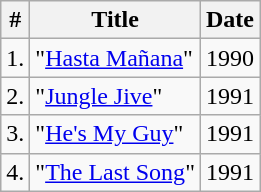<table class="wikitable">
<tr>
<th>#</th>
<th>Title</th>
<th>Date</th>
</tr>
<tr>
<td>1.</td>
<td>"<a href='#'>Hasta Mañana</a>"</td>
<td>1990</td>
</tr>
<tr>
<td>2.</td>
<td>"<a href='#'>Jungle Jive</a>"</td>
<td>1991</td>
</tr>
<tr>
<td>3.</td>
<td>"<a href='#'>He's My Guy</a>"</td>
<td>1991</td>
</tr>
<tr>
<td>4.</td>
<td>"<a href='#'>The Last Song</a>"</td>
<td>1991</td>
</tr>
</table>
